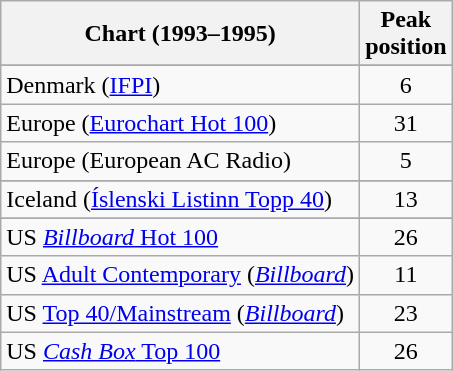<table class="wikitable sortable">
<tr>
<th>Chart (1993–1995)</th>
<th>Peak<br>position</th>
</tr>
<tr>
</tr>
<tr>
</tr>
<tr>
</tr>
<tr>
</tr>
<tr>
<td>Denmark (<a href='#'>IFPI</a>)</td>
<td align="center">6</td>
</tr>
<tr>
<td>Europe (<a href='#'>Eurochart Hot 100</a>)</td>
<td align="center">31</td>
</tr>
<tr>
<td>Europe (European AC Radio)</td>
<td align="center">5</td>
</tr>
<tr>
</tr>
<tr>
<td>Iceland (<a href='#'>Íslenski Listinn Topp 40</a>)</td>
<td align="center">13</td>
</tr>
<tr>
</tr>
<tr>
</tr>
<tr>
</tr>
<tr>
</tr>
<tr>
</tr>
<tr>
</tr>
<tr>
</tr>
<tr>
</tr>
<tr>
<td>US <a href='#'><em>Billboard</em> Hot 100</a></td>
<td align="center">26</td>
</tr>
<tr>
<td>US <a href='#'>Adult Contemporary</a> (<em><a href='#'>Billboard</a></em>)</td>
<td align="center">11</td>
</tr>
<tr>
<td>US <a href='#'>Top 40/Mainstream</a> (<em><a href='#'>Billboard</a></em>)</td>
<td align="center">23</td>
</tr>
<tr>
<td>US <a href='#'><em>Cash Box</em> Top 100</a></td>
<td align="center">26</td>
</tr>
</table>
